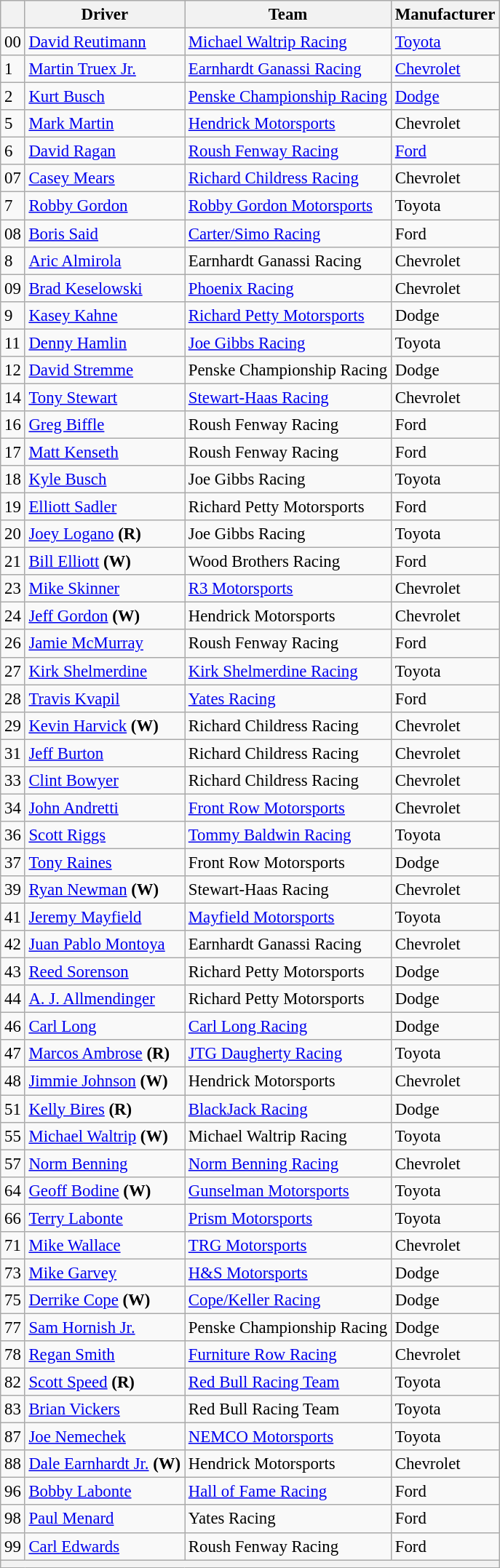<table class="wikitable" style="font-size:95%">
<tr>
<th></th>
<th>Driver</th>
<th>Team</th>
<th>Manufacturer</th>
</tr>
<tr>
<td>00</td>
<td><a href='#'>David Reutimann</a></td>
<td><a href='#'>Michael Waltrip Racing</a></td>
<td><a href='#'>Toyota</a></td>
</tr>
<tr>
<td>1</td>
<td><a href='#'>Martin Truex Jr.</a></td>
<td><a href='#'>Earnhardt Ganassi Racing</a></td>
<td><a href='#'>Chevrolet</a></td>
</tr>
<tr>
<td>2</td>
<td><a href='#'>Kurt Busch</a></td>
<td><a href='#'>Penske Championship Racing</a></td>
<td><a href='#'>Dodge</a></td>
</tr>
<tr>
<td>5</td>
<td><a href='#'>Mark Martin</a></td>
<td><a href='#'>Hendrick Motorsports</a></td>
<td>Chevrolet</td>
</tr>
<tr>
<td>6</td>
<td><a href='#'>David Ragan</a></td>
<td><a href='#'>Roush Fenway Racing</a></td>
<td><a href='#'>Ford</a></td>
</tr>
<tr>
<td>07</td>
<td><a href='#'>Casey Mears</a></td>
<td><a href='#'>Richard Childress Racing</a></td>
<td>Chevrolet</td>
</tr>
<tr>
<td>7</td>
<td><a href='#'>Robby Gordon</a></td>
<td><a href='#'>Robby Gordon Motorsports</a></td>
<td>Toyota</td>
</tr>
<tr>
<td>08</td>
<td><a href='#'>Boris Said</a></td>
<td><a href='#'>Carter/Simo Racing</a></td>
<td>Ford</td>
</tr>
<tr>
<td>8</td>
<td><a href='#'>Aric Almirola</a></td>
<td>Earnhardt Ganassi Racing</td>
<td>Chevrolet</td>
</tr>
<tr>
<td>09</td>
<td><a href='#'>Brad Keselowski</a></td>
<td><a href='#'>Phoenix Racing</a></td>
<td>Chevrolet</td>
</tr>
<tr>
<td>9</td>
<td><a href='#'>Kasey Kahne</a></td>
<td><a href='#'>Richard Petty Motorsports</a></td>
<td>Dodge</td>
</tr>
<tr>
<td>11</td>
<td><a href='#'>Denny Hamlin</a></td>
<td><a href='#'>Joe Gibbs Racing</a></td>
<td>Toyota</td>
</tr>
<tr>
<td>12</td>
<td><a href='#'>David Stremme</a></td>
<td>Penske Championship Racing</td>
<td>Dodge</td>
</tr>
<tr>
<td>14</td>
<td><a href='#'>Tony Stewart</a></td>
<td><a href='#'>Stewart-Haas Racing</a></td>
<td>Chevrolet</td>
</tr>
<tr>
<td>16</td>
<td><a href='#'>Greg Biffle</a></td>
<td>Roush Fenway Racing</td>
<td>Ford</td>
</tr>
<tr>
<td>17</td>
<td><a href='#'>Matt Kenseth</a></td>
<td>Roush Fenway Racing</td>
<td>Ford</td>
</tr>
<tr>
<td>18</td>
<td><a href='#'>Kyle Busch</a></td>
<td>Joe Gibbs Racing</td>
<td>Toyota</td>
</tr>
<tr>
<td>19</td>
<td><a href='#'>Elliott Sadler</a></td>
<td>Richard Petty Motorsports</td>
<td>Ford</td>
</tr>
<tr>
<td>20</td>
<td><a href='#'>Joey Logano</a> <strong>(R)</strong></td>
<td>Joe Gibbs Racing</td>
<td>Toyota</td>
</tr>
<tr>
<td>21</td>
<td><a href='#'>Bill Elliott</a> <strong>(W)</strong></td>
<td>Wood Brothers Racing</td>
<td>Ford</td>
</tr>
<tr>
<td>23</td>
<td><a href='#'>Mike Skinner</a></td>
<td><a href='#'>R3 Motorsports</a></td>
<td>Chevrolet</td>
</tr>
<tr>
<td>24</td>
<td><a href='#'>Jeff Gordon</a> <strong>(W)</strong></td>
<td>Hendrick Motorsports</td>
<td>Chevrolet</td>
</tr>
<tr>
<td>26</td>
<td><a href='#'>Jamie McMurray</a></td>
<td>Roush Fenway Racing</td>
<td>Ford</td>
</tr>
<tr>
<td>27</td>
<td><a href='#'>Kirk Shelmerdine</a></td>
<td><a href='#'>Kirk Shelmerdine Racing</a></td>
<td>Toyota</td>
</tr>
<tr>
<td>28</td>
<td><a href='#'>Travis Kvapil</a></td>
<td><a href='#'>Yates Racing</a></td>
<td>Ford</td>
</tr>
<tr>
<td>29</td>
<td><a href='#'>Kevin Harvick</a> <strong>(W)</strong></td>
<td>Richard Childress Racing</td>
<td>Chevrolet</td>
</tr>
<tr>
<td>31</td>
<td><a href='#'>Jeff Burton</a></td>
<td>Richard Childress Racing</td>
<td>Chevrolet</td>
</tr>
<tr>
<td>33</td>
<td><a href='#'>Clint Bowyer</a></td>
<td>Richard Childress Racing</td>
<td>Chevrolet</td>
</tr>
<tr>
<td>34</td>
<td><a href='#'>John Andretti</a></td>
<td><a href='#'>Front Row Motorsports</a></td>
<td>Chevrolet</td>
</tr>
<tr>
<td>36</td>
<td><a href='#'>Scott Riggs</a></td>
<td><a href='#'>Tommy Baldwin Racing</a></td>
<td>Toyota</td>
</tr>
<tr>
<td>37</td>
<td><a href='#'>Tony Raines</a></td>
<td>Front Row Motorsports</td>
<td>Dodge</td>
</tr>
<tr>
<td>39</td>
<td><a href='#'>Ryan Newman</a> <strong>(W)</strong></td>
<td>Stewart-Haas Racing</td>
<td>Chevrolet</td>
</tr>
<tr>
<td>41</td>
<td><a href='#'>Jeremy Mayfield</a></td>
<td><a href='#'>Mayfield Motorsports</a></td>
<td>Toyota</td>
</tr>
<tr>
<td>42</td>
<td><a href='#'>Juan Pablo Montoya</a></td>
<td>Earnhardt Ganassi Racing</td>
<td>Chevrolet</td>
</tr>
<tr>
<td>43</td>
<td><a href='#'>Reed Sorenson</a></td>
<td>Richard Petty Motorsports</td>
<td>Dodge</td>
</tr>
<tr>
<td>44</td>
<td><a href='#'>A. J. Allmendinger</a></td>
<td>Richard Petty Motorsports</td>
<td>Dodge</td>
</tr>
<tr>
<td>46</td>
<td><a href='#'>Carl Long</a></td>
<td><a href='#'>Carl Long Racing</a></td>
<td>Dodge</td>
</tr>
<tr>
<td>47</td>
<td><a href='#'>Marcos Ambrose</a> <strong>(R)</strong></td>
<td><a href='#'>JTG Daugherty Racing</a></td>
<td>Toyota</td>
</tr>
<tr>
<td>48</td>
<td><a href='#'>Jimmie Johnson</a> <strong>(W)</strong></td>
<td>Hendrick Motorsports</td>
<td>Chevrolet</td>
</tr>
<tr>
<td>51</td>
<td><a href='#'>Kelly Bires</a> <strong>(R)</strong></td>
<td><a href='#'>BlackJack Racing</a></td>
<td>Dodge</td>
</tr>
<tr>
<td>55</td>
<td><a href='#'>Michael Waltrip</a> <strong>(W)</strong></td>
<td>Michael Waltrip Racing</td>
<td>Toyota</td>
</tr>
<tr>
<td>57</td>
<td><a href='#'>Norm Benning</a></td>
<td><a href='#'>Norm Benning Racing</a></td>
<td>Chevrolet</td>
</tr>
<tr>
<td>64</td>
<td><a href='#'>Geoff Bodine</a> <strong>(W)</strong></td>
<td><a href='#'>Gunselman Motorsports</a></td>
<td>Toyota</td>
</tr>
<tr>
<td>66</td>
<td><a href='#'>Terry Labonte</a></td>
<td><a href='#'>Prism Motorsports</a></td>
<td>Toyota</td>
</tr>
<tr>
<td>71</td>
<td><a href='#'>Mike Wallace</a></td>
<td><a href='#'>TRG Motorsports</a></td>
<td>Chevrolet</td>
</tr>
<tr>
<td>73</td>
<td><a href='#'>Mike Garvey</a></td>
<td><a href='#'>H&S Motorsports</a></td>
<td>Dodge</td>
</tr>
<tr>
<td>75</td>
<td><a href='#'>Derrike Cope</a> <strong>(W)</strong></td>
<td><a href='#'>Cope/Keller Racing</a></td>
<td>Dodge</td>
</tr>
<tr>
<td>77</td>
<td><a href='#'>Sam Hornish Jr.</a></td>
<td>Penske Championship Racing</td>
<td>Dodge</td>
</tr>
<tr>
<td>78</td>
<td><a href='#'>Regan Smith</a></td>
<td><a href='#'>Furniture Row Racing</a></td>
<td>Chevrolet</td>
</tr>
<tr>
<td>82</td>
<td><a href='#'>Scott Speed</a> <strong>(R)</strong></td>
<td><a href='#'>Red Bull Racing Team</a></td>
<td>Toyota</td>
</tr>
<tr>
<td>83</td>
<td><a href='#'>Brian Vickers</a></td>
<td>Red Bull Racing Team</td>
<td>Toyota</td>
</tr>
<tr>
<td>87</td>
<td><a href='#'>Joe Nemechek</a></td>
<td><a href='#'>NEMCO Motorsports</a></td>
<td>Toyota</td>
</tr>
<tr>
<td>88</td>
<td><a href='#'>Dale Earnhardt Jr.</a> <strong>(W)</strong></td>
<td>Hendrick Motorsports</td>
<td>Chevrolet</td>
</tr>
<tr>
<td>96</td>
<td><a href='#'>Bobby Labonte</a></td>
<td><a href='#'>Hall of Fame Racing</a></td>
<td>Ford</td>
</tr>
<tr>
<td>98</td>
<td><a href='#'>Paul Menard</a></td>
<td>Yates Racing</td>
<td>Ford</td>
</tr>
<tr>
<td>99</td>
<td><a href='#'>Carl Edwards</a></td>
<td>Roush Fenway Racing</td>
<td>Ford</td>
</tr>
<tr>
<th colspan="4"></th>
</tr>
</table>
